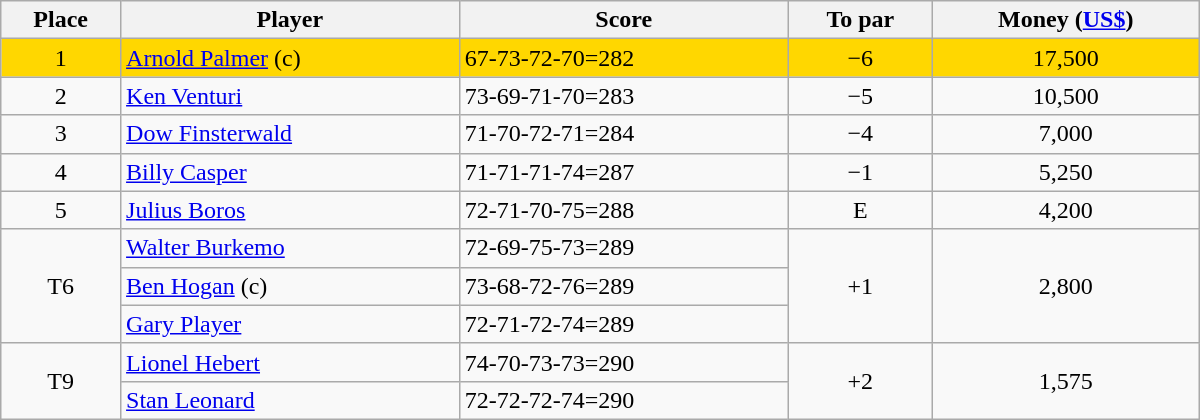<table class="wikitable" style="width:50em;margin-bottom:0;">
<tr>
<th>Place</th>
<th>Player</th>
<th>Score</th>
<th>To par</th>
<th>Money (<a href='#'>US$</a>)</th>
</tr>
<tr style="background:gold">
<td align=center>1</td>
<td> <a href='#'>Arnold Palmer</a> (c)</td>
<td>67-73-72-70=282</td>
<td align=center>−6</td>
<td align=center>17,500</td>
</tr>
<tr>
<td align=center>2</td>
<td> <a href='#'>Ken Venturi</a></td>
<td>73-69-71-70=283</td>
<td align=center>−5</td>
<td align=center>10,500</td>
</tr>
<tr>
<td align=center>3</td>
<td> <a href='#'>Dow Finsterwald</a></td>
<td>71-70-72-71=284</td>
<td align=center>−4</td>
<td align=center>7,000</td>
</tr>
<tr>
<td align=center>4</td>
<td> <a href='#'>Billy Casper</a></td>
<td>71-71-71-74=287</td>
<td align=center>−1</td>
<td align=center>5,250</td>
</tr>
<tr>
<td align=center>5</td>
<td> <a href='#'>Julius Boros</a></td>
<td>72-71-70-75=288</td>
<td align=center>E</td>
<td align=center>4,200</td>
</tr>
<tr>
<td rowspan=3 align=center>T6</td>
<td> <a href='#'>Walter Burkemo</a></td>
<td>72-69-75-73=289</td>
<td rowspan=3 align=center>+1</td>
<td rowspan=3 align=center>2,800</td>
</tr>
<tr>
<td> <a href='#'>Ben Hogan</a> (c)</td>
<td>73-68-72-76=289</td>
</tr>
<tr>
<td> <a href='#'>Gary Player</a></td>
<td>72-71-72-74=289</td>
</tr>
<tr>
<td rowspan=2 align=center>T9</td>
<td> <a href='#'>Lionel Hebert</a></td>
<td>74-70-73-73=290</td>
<td rowspan=2 align=center>+2</td>
<td rowspan=2 align=center>1,575</td>
</tr>
<tr>
<td> <a href='#'>Stan Leonard</a></td>
<td>72-72-72-74=290</td>
</tr>
</table>
